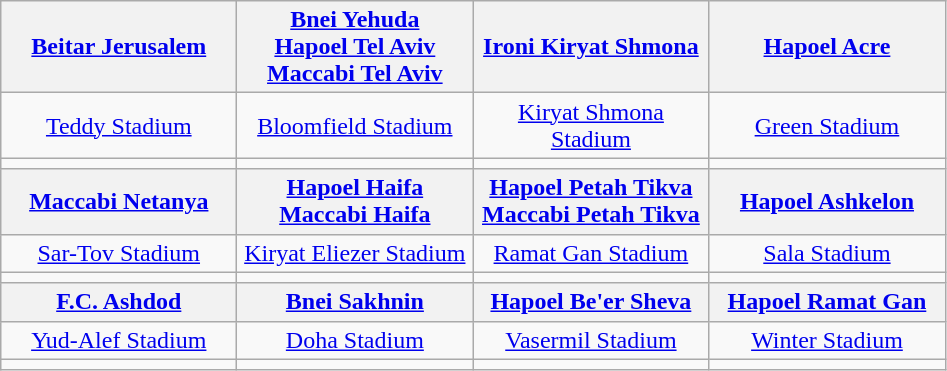<table class="wikitable" style="text-align:center">
<tr>
<th><a href='#'>Beitar Jerusalem</a></th>
<th><a href='#'>Bnei Yehuda</a><br> <a href='#'>Hapoel Tel Aviv</a><br> <a href='#'>Maccabi Tel Aviv</a></th>
<th><a href='#'>Ironi Kiryat Shmona</a></th>
<th><a href='#'>Hapoel Acre</a></th>
</tr>
<tr>
<td width=150><a href='#'>Teddy Stadium</a><br></td>
<td width=150><a href='#'>Bloomfield Stadium</a><br></td>
<td><a href='#'>Kiryat Shmona Stadium</a></td>
<td width=150><a href='#'>Green Stadium</a></td>
</tr>
<tr>
<td></td>
<td></td>
<td></td>
<td></td>
</tr>
<tr>
<th><a href='#'>Maccabi Netanya</a></th>
<th><a href='#'>Hapoel Haifa</a><br> <a href='#'>Maccabi Haifa</a></th>
<th><a href='#'>Hapoel Petah Tikva</a><br> <a href='#'>Maccabi Petah Tikva</a></th>
<th><a href='#'>Hapoel Ashkelon</a></th>
</tr>
<tr>
<td width=150><a href='#'>Sar-Tov Stadium</a><br></td>
<td width=150><a href='#'>Kiryat Eliezer Stadium</a><br></td>
<td width=150><a href='#'>Ramat Gan Stadium</a></td>
<td width=150><a href='#'>Sala Stadium</a></td>
</tr>
<tr>
<td></td>
<td></td>
<td></td>
<td></td>
</tr>
<tr>
<th><a href='#'>F.C. Ashdod</a></th>
<th><a href='#'>Bnei Sakhnin</a></th>
<th><a href='#'>Hapoel Be'er Sheva</a></th>
<th><a href='#'>Hapoel Ramat Gan</a></th>
</tr>
<tr>
<td width=150><a href='#'>Yud-Alef Stadium</a></td>
<td width=150><a href='#'>Doha Stadium</a></td>
<td width=150><a href='#'>Vasermil Stadium</a></td>
<td width=150><a href='#'>Winter Stadium</a></td>
</tr>
<tr>
<td></td>
<td></td>
<td></td>
<td></td>
</tr>
</table>
